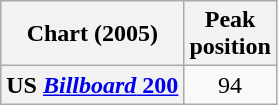<table class="wikitable sortable plainrowheaders" style="text-align:center">
<tr>
<th scope="col">Chart (2005)</th>
<th scope="col">Peak<br> position</th>
</tr>
<tr>
<th scope="row">US <a href='#'><em>Billboard</em> 200</a></th>
<td>94</td>
</tr>
</table>
